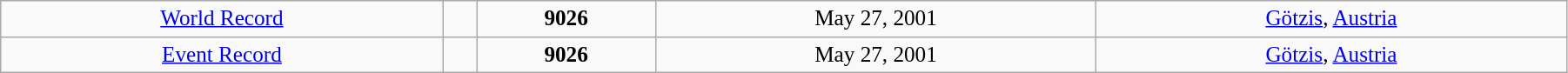<table class="wikitable" style=" text-align:center; font-size:105%;" width="95%">
<tr>
<td><a href='#'>World Record</a></td>
<td></td>
<td><strong>9026</strong></td>
<td>May 27, 2001</td>
<td> <a href='#'>Götzis</a>, <a href='#'>Austria</a></td>
</tr>
<tr>
<td><a href='#'>Event Record</a></td>
<td></td>
<td><strong>9026</strong></td>
<td>May 27, 2001</td>
<td> <a href='#'>Götzis</a>, <a href='#'>Austria</a></td>
</tr>
</table>
